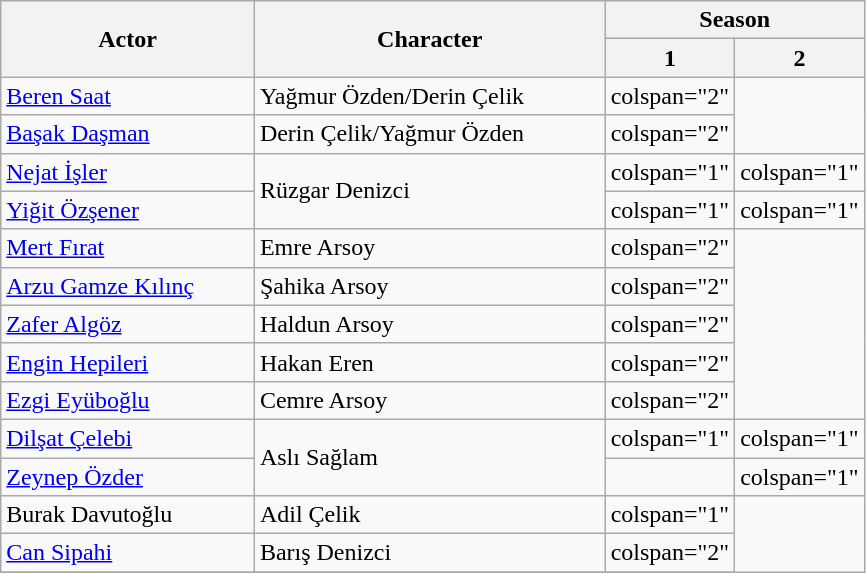<table class="wikitable sortable">
<tr>
<th rowspan="2">Actor</th>
<th rowspan="2">Character</th>
<th colspan="2">Season</th>
</tr>
<tr>
<th ! width="15%">1</th>
<th width="15%">2</th>
</tr>
<tr>
<td><a href='#'>Beren Saat</a></td>
<td>Yağmur Özden/Derin Çelik</td>
<td>colspan="2" </td>
</tr>
<tr>
<td><a href='#'>Başak Daşman</a></td>
<td>Derin Çelik/Yağmur Özden</td>
<td>colspan="2" </td>
</tr>
<tr>
<td><a href='#'>Nejat İşler</a></td>
<td rowspan="2">Rüzgar Denizci</td>
<td>colspan="1" </td>
<td>colspan="1" </td>
</tr>
<tr>
<td><a href='#'>Yiğit Özşener</a></td>
<td>colspan="1" </td>
<td>colspan="1" </td>
</tr>
<tr>
<td><a href='#'>Mert Fırat</a></td>
<td>Emre Arsoy</td>
<td>colspan="2" </td>
</tr>
<tr>
<td><a href='#'>Arzu Gamze Kılınç</a></td>
<td>Şahika Arsoy</td>
<td>colspan="2" </td>
</tr>
<tr>
<td><a href='#'>Zafer Algöz</a></td>
<td>Haldun Arsoy</td>
<td>colspan="2" </td>
</tr>
<tr>
<td><a href='#'>Engin Hepileri</a></td>
<td>Hakan Eren</td>
<td>colspan="2" </td>
</tr>
<tr>
<td><a href='#'>Ezgi Eyüboğlu</a></td>
<td>Cemre Arsoy</td>
<td>colspan="2" </td>
</tr>
<tr>
<td><a href='#'>Dilşat Çelebi</a></td>
<td rowspan="2">Aslı Sağlam</td>
<td>colspan="1" </td>
<td>colspan="1" </td>
</tr>
<tr>
<td><a href='#'>Zeynep Özder</a></td>
<td colspan="1"></td>
<td>colspan="1" </td>
</tr>
<tr>
<td>Burak Davutoğlu</td>
<td rowspan="1">Adil Çelik</td>
<td>colspan="1" </td>
</tr>
<tr>
<td><a href='#'>Can Sipahi</a></td>
<td>Barış Denizci</td>
<td>colspan="2" </td>
</tr>
<tr>
</tr>
</table>
